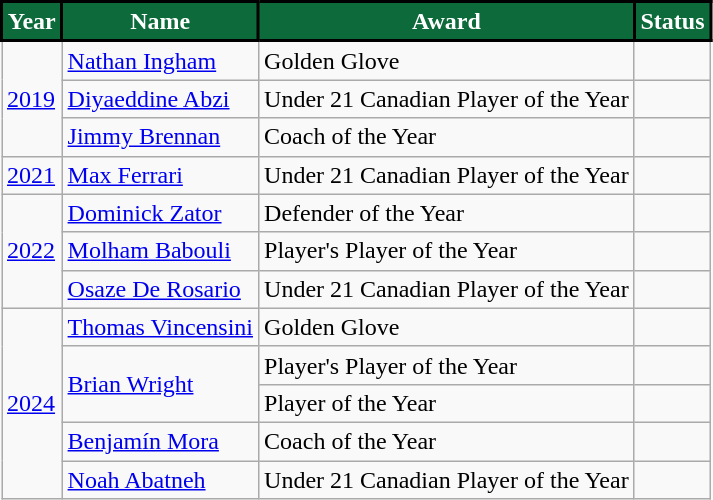<table class="wikitable">
<tr>
<th style="background:#0d6a3a; color:#FFFFFF; border:2px solid #000000;" scope="col">Year</th>
<th style="background:#0d6a3a; color:#FFFFFF; border:2px solid #000000;" scope="col">Name</th>
<th style="background:#0d6a3a; color:#FFFFFF; border:2px solid #000000;" scope="col">Award</th>
<th style="background:#0d6a3a; color:#FFFFFF; border:2px solid #000000;" scope="col">Status</th>
</tr>
<tr>
<td rowspan="3"><a href='#'>2019</a></td>
<td><a href='#'>Nathan Ingham</a></td>
<td>Golden Glove</td>
<td></td>
</tr>
<tr>
<td><a href='#'>Diyaeddine Abzi</a></td>
<td>Under 21 Canadian Player of the Year</td>
<td></td>
</tr>
<tr>
<td><a href='#'>Jimmy Brennan</a></td>
<td>Coach of the Year</td>
<td></td>
</tr>
<tr>
<td><a href='#'>2021</a></td>
<td><a href='#'>Max Ferrari</a></td>
<td>Under 21 Canadian Player of the Year</td>
<td></td>
</tr>
<tr>
<td rowspan="3"><a href='#'>2022</a></td>
<td><a href='#'>Dominick Zator</a></td>
<td>Defender of the Year</td>
<td></td>
</tr>
<tr>
<td><a href='#'>Molham Babouli</a></td>
<td>Player's Player of the Year</td>
<td></td>
</tr>
<tr>
<td><a href='#'>Osaze De Rosario</a></td>
<td>Under 21 Canadian Player of the Year</td>
<td></td>
</tr>
<tr>
<td rowspan="5"><a href='#'>2024</a></td>
<td><a href='#'>Thomas Vincensini</a></td>
<td>Golden Glove</td>
<td></td>
</tr>
<tr>
<td rowspan="2"><a href='#'>Brian Wright</a></td>
<td>Player's Player of the Year</td>
<td></td>
</tr>
<tr>
<td>Player of the Year</td>
<td></td>
</tr>
<tr>
<td><a href='#'>Benjamín Mora</a></td>
<td>Coach of the Year</td>
<td></td>
</tr>
<tr>
<td><a href='#'>Noah Abatneh</a></td>
<td>Under 21 Canadian Player of the Year</td>
<td></td>
</tr>
</table>
